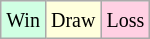<table class="wikitable">
<tr>
<td style="background:#d0ffe3;"><small>Win</small></td>
<td style="background:#ffd;"><small>Draw</small></td>
<td style="background:#ffd0e3;"><small>Loss</small></td>
</tr>
</table>
